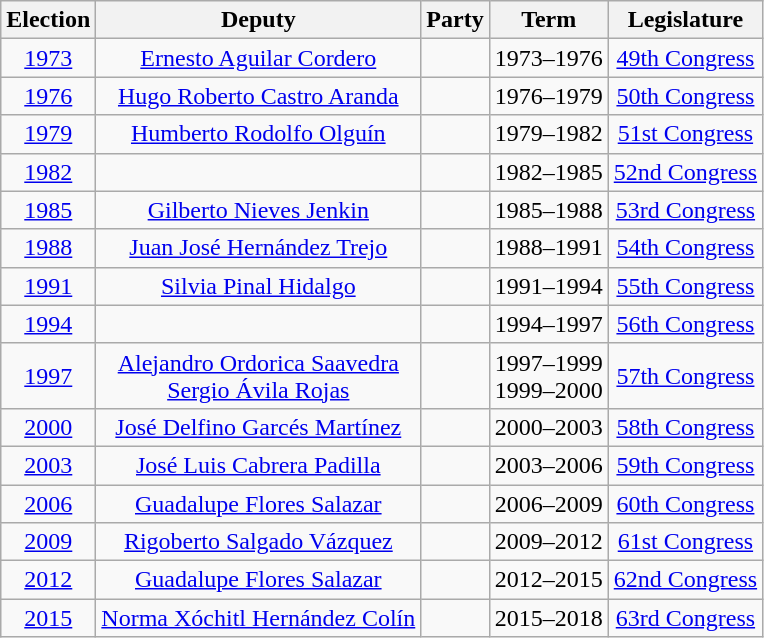<table class="wikitable sortable" style="text-align: center">
<tr>
<th>Election</th>
<th class="unsortable">Deputy</th>
<th class="unsortable">Party</th>
<th class="unsortable">Term</th>
<th class="unsortable">Legislature</th>
</tr>
<tr>
<td><a href='#'>1973</a></td>
<td><a href='#'>Ernesto Aguilar Cordero</a></td>
<td></td>
<td>1973–1976</td>
<td><a href='#'>49th Congress</a></td>
</tr>
<tr>
<td><a href='#'>1976</a></td>
<td><a href='#'>Hugo Roberto Castro Aranda</a></td>
<td></td>
<td>1976–1979</td>
<td><a href='#'>50th Congress</a></td>
</tr>
<tr>
<td><a href='#'>1979</a></td>
<td><a href='#'>Humberto Rodolfo Olguín</a></td>
<td></td>
<td>1979–1982</td>
<td><a href='#'>51st Congress</a></td>
</tr>
<tr>
<td><a href='#'>1982</a></td>
<td></td>
<td></td>
<td>1982–1985</td>
<td><a href='#'>52nd Congress</a></td>
</tr>
<tr>
<td><a href='#'>1985</a></td>
<td><a href='#'>Gilberto Nieves Jenkin</a></td>
<td></td>
<td>1985–1988</td>
<td><a href='#'>53rd Congress</a></td>
</tr>
<tr>
<td><a href='#'>1988</a></td>
<td><a href='#'>Juan José Hernández Trejo</a></td>
<td></td>
<td>1988–1991</td>
<td><a href='#'>54th Congress</a></td>
</tr>
<tr>
<td><a href='#'>1991</a></td>
<td><a href='#'>Silvia Pinal Hidalgo</a></td>
<td></td>
<td>1991–1994</td>
<td><a href='#'>55th Congress</a></td>
</tr>
<tr>
<td><a href='#'>1994</a></td>
<td></td>
<td></td>
<td>1994–1997</td>
<td><a href='#'>56th Congress</a></td>
</tr>
<tr>
<td><a href='#'>1997</a></td>
<td><a href='#'>Alejandro Ordorica Saavedra</a><br><a href='#'>Sergio Ávila Rojas</a></td>
<td></td>
<td>1997–1999<br>1999–2000</td>
<td><a href='#'>57th Congress</a></td>
</tr>
<tr>
<td><a href='#'>2000</a></td>
<td><a href='#'>José Delfino Garcés Martínez</a></td>
<td></td>
<td>2000–2003</td>
<td><a href='#'>58th Congress</a></td>
</tr>
<tr>
<td><a href='#'>2003</a></td>
<td><a href='#'>José Luis Cabrera Padilla</a></td>
<td></td>
<td>2003–2006</td>
<td><a href='#'>59th Congress</a></td>
</tr>
<tr>
<td><a href='#'>2006</a></td>
<td><a href='#'>Guadalupe Flores Salazar</a></td>
<td></td>
<td>2006–2009</td>
<td><a href='#'>60th Congress</a></td>
</tr>
<tr>
<td><a href='#'>2009</a></td>
<td><a href='#'>Rigoberto Salgado Vázquez</a></td>
<td></td>
<td>2009–2012</td>
<td><a href='#'>61st Congress</a></td>
</tr>
<tr>
<td><a href='#'>2012</a></td>
<td><a href='#'>Guadalupe Flores Salazar</a></td>
<td></td>
<td>2012–2015</td>
<td><a href='#'>62nd Congress</a></td>
</tr>
<tr>
<td><a href='#'>2015</a></td>
<td><a href='#'>Norma Xóchitl Hernández Colín</a></td>
<td></td>
<td>2015–2018</td>
<td><a href='#'>63rd Congress</a></td>
</tr>
</table>
